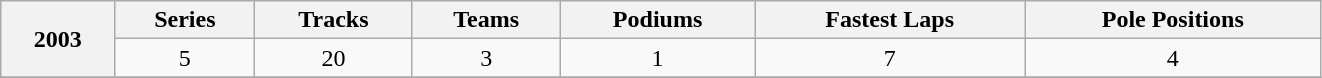<table class="wikitable" width="881px">
<tr>
<th scope="col" rowspan="2">2003</th>
<th scope="col">Series</th>
<th scope="col">Tracks</th>
<th scope="col">Teams</th>
<th scope="col">Podiums</th>
<th scope="col">Fastest Laps</th>
<th scope="col">Pole Positions</th>
</tr>
<tr>
<td style="text-align:center">5</td>
<td style="text-align:center">20</td>
<td style="text-align:center">3</td>
<td style="text-align:center">1</td>
<td style="text-align:center">7</td>
<td style="text-align:center">4</td>
</tr>
<tr>
</tr>
</table>
